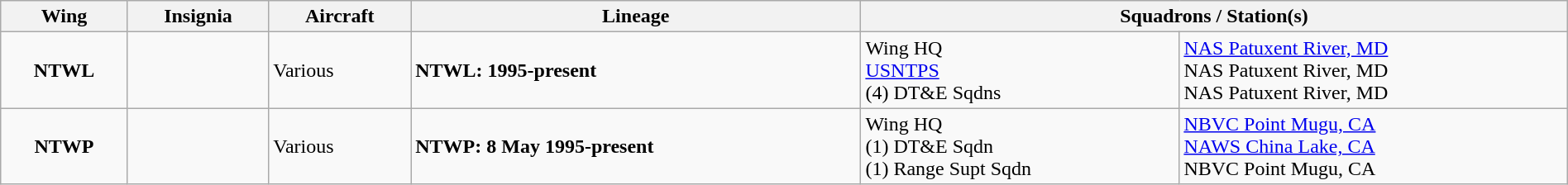<table class="wikitable" width=100% style="text-align: center">
<tr>
<th>Wing</th>
<th>Insignia</th>
<th>Aircraft</th>
<th>Lineage</th>
<th Colspan=2>Squadrons / Station(s)</th>
</tr>
<tr>
<td><strong>NTWL</strong></td>
<td></td>
<td align=left>Various</td>
<td style="white-space: nowrap;" align=left><strong>NTWL: 1995-present</strong></td>
<td style="white-space: nowrap;" align=left>Wing HQ<br><a href='#'>USNTPS</a><br>(4) DT&E Sqdns</td>
<td style="white-space: nowrap;" align=left><a href='#'>NAS Patuxent River, MD</a><br>NAS Patuxent River, MD<br>NAS Patuxent River, MD</td>
</tr>
<tr>
<td><strong>NTWP</strong></td>
<td></td>
<td align=left>Various</td>
<td style="white-space: nowrap;" align=left><strong>NTWP: 8 May 1995-present</strong></td>
<td style="white-space: nowrap;" align=left>Wing HQ<br>(1) DT&E Sqdn<br>(1) Range Supt Sqdn</td>
<td style="white-space: nowrap;" align=left><a href='#'>NBVC Point Mugu, CA</a><br><a href='#'>NAWS China Lake, CA</a><br>NBVC Point Mugu, CA</td>
</tr>
</table>
